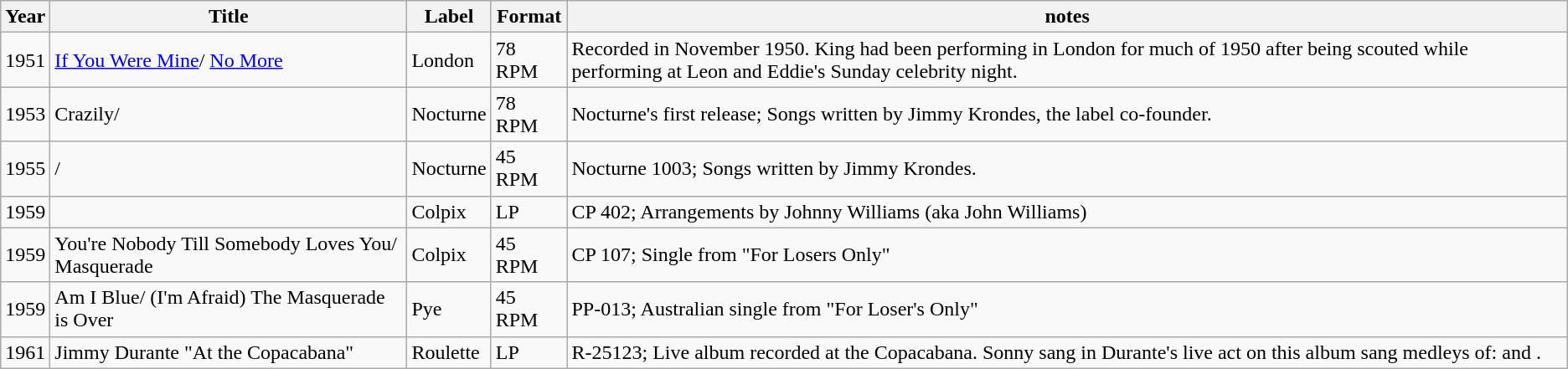<table class="wikitable">
<tr>
<th>Year</th>
<th>Title</th>
<th>Label</th>
<th>Format</th>
<th>notes</th>
</tr>
<tr>
<td>1951</td>
<td><a href='#'>If You Were Mine</a>/ <a href='#'>No More</a></td>
<td>London</td>
<td>78 RPM</td>
<td>Recorded in November 1950. King had been performing in London for much of 1950 after being scouted while performing at Leon and Eddie's Sunday celebrity night.</td>
</tr>
<tr>
<td>1953</td>
<td>Crazily/</td>
<td>Nocturne</td>
<td>78 RPM</td>
<td>Nocturne's first release; Songs written by Jimmy Krondes, the label co-founder.</td>
</tr>
<tr>
<td>1955</td>
<td>/</td>
<td>Nocturne</td>
<td>45 RPM</td>
<td>Nocturne 1003; Songs written by Jimmy Krondes.</td>
</tr>
<tr>
<td>1959</td>
<td></td>
<td>Colpix</td>
<td>LP</td>
<td>CP 402; Arrangements by Johnny Williams (aka John Williams) </td>
</tr>
<tr>
<td>1959</td>
<td>You're Nobody Till Somebody Loves You/ Masquerade</td>
<td>Colpix</td>
<td>45 RPM</td>
<td>CP 107; Single from "For Losers Only"</td>
</tr>
<tr>
<td>1959</td>
<td>Am I Blue/ (I'm Afraid) The Masquerade is Over</td>
<td>Pye</td>
<td>45 RPM</td>
<td>PP-013; Australian single from "For Loser's Only" </td>
</tr>
<tr>
<td>1961</td>
<td>Jimmy Durante "At the Copacabana"</td>
<td>Roulette</td>
<td>LP</td>
<td>R-25123; Live album recorded at the Copacabana. Sonny sang in Durante's live act on this album sang medleys of:  and .</td>
</tr>
</table>
